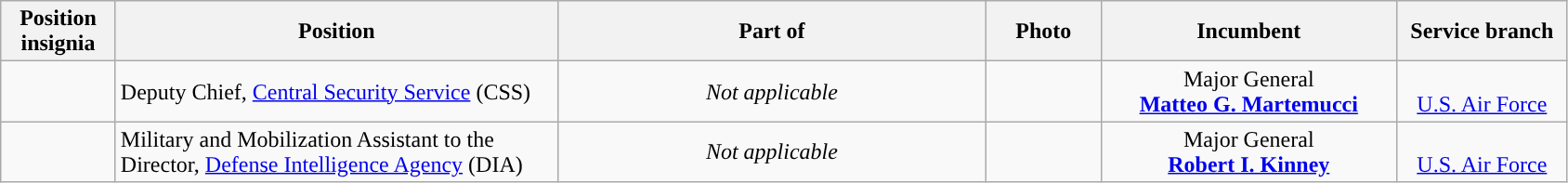<table class="wikitable">
<tr>
<th width="75" style="text-align:center">Position insignia</th>
<th width="310" style="text-align:center">Position</th>
<th width="300" style="text-align:center">Part of</th>
<th width="75" style="text-align:center">Photo</th>
<th width="205" style="text-align:center">Incumbent</th>
<th width="115" style="text-align:center">Service branch</th>
</tr>
<tr>
<td></td>
<td>Deputy Chief, <a href='#'>Central Security Service</a> (CSS)</td>
<td style="text-align:center"><em>Not applicable</em></td>
<td></td>
<td style="text-align:center">Major General<br><strong><a href='#'>Matteo G. Martemucci</a></strong></td>
<td style="text-align:center"><br><a href='#'>U.S. Air Force</a></td>
</tr>
<tr>
<td></td>
<td>Military and Mobilization Assistant to the Director, <a href='#'>Defense Intelligence Agency</a> (DIA)</td>
<td style="text-align:center"><em>Not applicable</em></td>
<td></td>
<td style="text-align:center">Major General<br><strong><a href='#'>Robert I. Kinney</a></strong></td>
<td style="text-align:center"><br><a href='#'>U.S. Air Force</a></td>
</tr>
</table>
